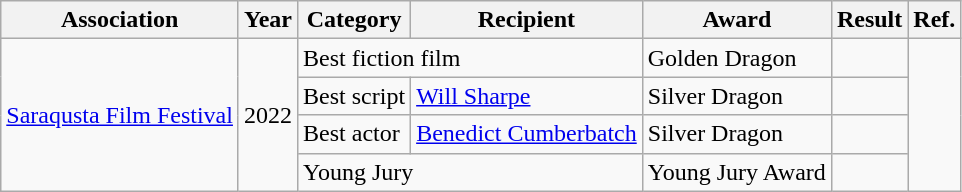<table class="wikitable">
<tr>
<th>Association</th>
<th>Year</th>
<th>Category</th>
<th>Recipient</th>
<th>Award</th>
<th>Result</th>
<th>Ref.</th>
</tr>
<tr>
<td rowspan=4><a href='#'>Saraqusta Film Festival</a></td>
<td rowspan=4>2022</td>
<td colspan=2>Best fiction film</td>
<td>Golden Dragon</td>
<td></td>
<td rowspan=4></td>
</tr>
<tr>
<td>Best script</td>
<td><a href='#'>Will Sharpe</a></td>
<td>Silver Dragon</td>
<td></td>
</tr>
<tr>
<td>Best actor</td>
<td><a href='#'>Benedict Cumberbatch</a></td>
<td>Silver Dragon</td>
<td></td>
</tr>
<tr>
<td colspan=2>Young Jury</td>
<td>Young Jury Award</td>
<td></td>
</tr>
</table>
